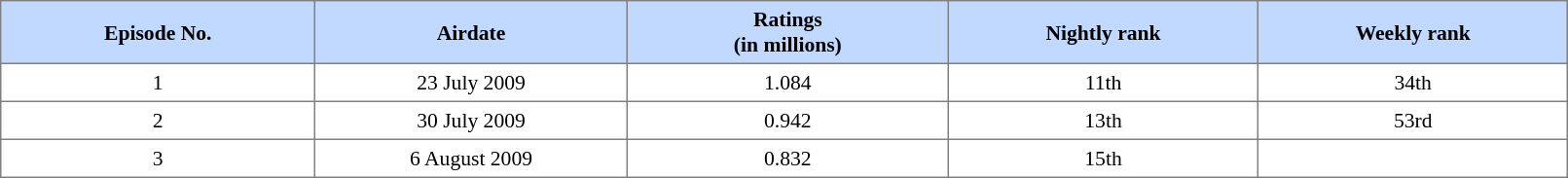<table border="1" cellpadding="4" cellspacing="0" style="text-align:center; font-size:90%; border-collapse:collapse;" width=85%>
<tr style="background:#C1D8FF;">
<th width=1%>Episode No.</th>
<th width=1%>Airdate</th>
<th width=1%>Ratings<br>(in millions)</th>
<th width=1%>Nightly rank</th>
<th width=1%>Weekly rank</th>
</tr>
<tr>
<td>1</td>
<td>23 July 2009</td>
<td>1.084</td>
<td>11th</td>
<td>34th</td>
</tr>
<tr>
<td>2</td>
<td>30 July 2009</td>
<td>0.942</td>
<td>13th</td>
<td>53rd</td>
</tr>
<tr>
<td>3</td>
<td>6 August 2009</td>
<td>0.832</td>
<td>15th</td>
<td></td>
</tr>
</table>
